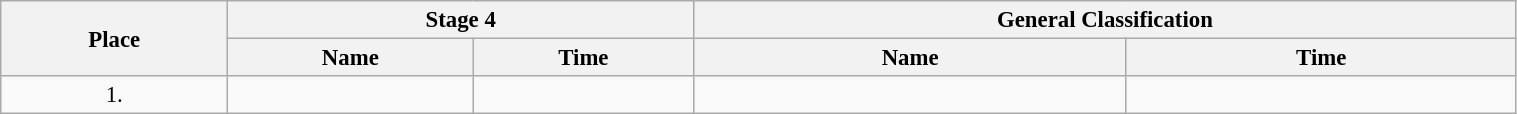<table class="wikitable"  style="font-size:95%; width:80%;">
<tr>
<th rowspan="2">Place</th>
<th colspan="2">Stage 4</th>
<th colspan="2">General Classification</th>
</tr>
<tr>
<th>Name</th>
<th>Time</th>
<th>Name</th>
<th>Time</th>
</tr>
<tr>
<td style="text-align:center;">1.</td>
<td></td>
<td></td>
<td></td>
<td></td>
</tr>
</table>
